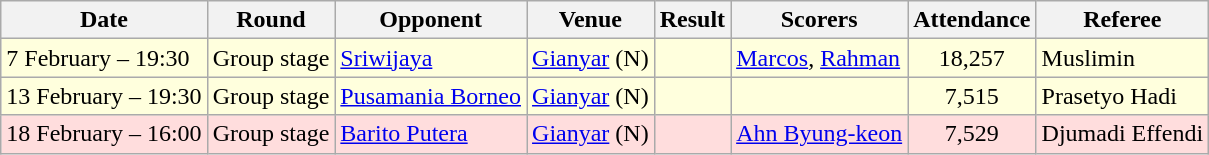<table class="wikitable">
<tr>
<th>Date</th>
<th>Round</th>
<th>Opponent</th>
<th>Venue</th>
<th>Result</th>
<th>Scorers</th>
<th>Attendance</th>
<th>Referee</th>
</tr>
<tr bgcolor="#FFFFDD">
<td>7 February – 19:30</td>
<td align="center">Group stage</td>
<td><a href='#'>Sriwijaya</a></td>
<td><a href='#'>Gianyar</a> (N)</td>
<td></td>
<td><a href='#'>Marcos</a>, <a href='#'>Rahman</a></td>
<td align="center">18,257</td>
<td>Muslimin</td>
</tr>
<tr bgcolor="#FFFFDD">
<td>13 February – 19:30</td>
<td align="center">Group stage</td>
<td><a href='#'>Pusamania Borneo</a></td>
<td><a href='#'>Gianyar</a> (N)</td>
<td></td>
<td></td>
<td align="center">7,515</td>
<td>Prasetyo Hadi</td>
</tr>
<tr bgcolor="#FFDDDD">
<td>18 February – 16:00</td>
<td align="center">Group stage</td>
<td><a href='#'>Barito Putera</a></td>
<td><a href='#'>Gianyar</a> (N)</td>
<td></td>
<td><a href='#'>Ahn Byung-keon</a></td>
<td align="center">7,529</td>
<td>Djumadi Effendi</td>
</tr>
</table>
